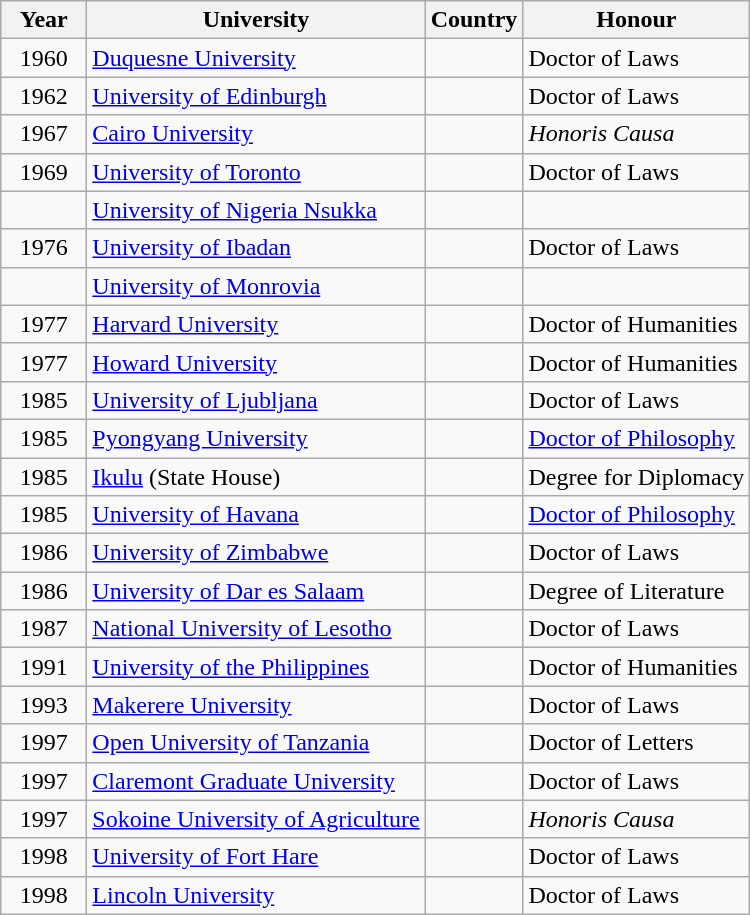<table class="wikitable">
<tr>
<th width="50px">Year</th>
<th>University</th>
<th>Country</th>
<th>Honour</th>
</tr>
<tr>
<td align="center">1960</td>
<td><a href='#'>Duquesne University</a></td>
<td></td>
<td>Doctor of Laws</td>
</tr>
<tr>
<td align="center">1962</td>
<td><a href='#'>University of Edinburgh</a></td>
<td></td>
<td>Doctor of Laws</td>
</tr>
<tr>
<td align="center">1967</td>
<td><a href='#'>Cairo University</a></td>
<td></td>
<td><em>Honoris Causa</em></td>
</tr>
<tr>
<td align="center">1969</td>
<td><a href='#'>University of Toronto</a></td>
<td></td>
<td>Doctor of Laws</td>
</tr>
<tr>
<td align="center"></td>
<td><a href='#'>University of Nigeria Nsukka</a></td>
<td></td>
<td></td>
</tr>
<tr>
<td align="center">1976</td>
<td><a href='#'>University of Ibadan</a></td>
<td></td>
<td>Doctor of Laws</td>
</tr>
<tr>
<td></td>
<td><a href='#'>University of Monrovia</a></td>
<td></td>
<td></td>
</tr>
<tr>
<td align="center">1977</td>
<td><a href='#'>Harvard University</a></td>
<td></td>
<td>Doctor of Humanities</td>
</tr>
<tr>
<td align="center">1977</td>
<td><a href='#'>Howard University</a></td>
<td></td>
<td>Doctor of Humanities</td>
</tr>
<tr>
<td align="center">1985</td>
<td><a href='#'>University of Ljubljana</a></td>
<td></td>
<td>Doctor of Laws</td>
</tr>
<tr>
<td align="center">1985</td>
<td><a href='#'>Pyongyang University</a></td>
<td></td>
<td><a href='#'>Doctor of Philosophy</a></td>
</tr>
<tr>
<td align="center">1985</td>
<td><a href='#'>Ikulu</a> (State House)</td>
<td></td>
<td>Degree for Diplomacy</td>
</tr>
<tr>
<td align="center">1985</td>
<td><a href='#'>University of Havana</a></td>
<td></td>
<td><a href='#'>Doctor of Philosophy</a></td>
</tr>
<tr>
<td align="center">1986</td>
<td><a href='#'>University of Zimbabwe</a></td>
<td></td>
<td>Doctor of Laws</td>
</tr>
<tr>
<td align="center">1986</td>
<td><a href='#'>University of Dar es Salaam</a></td>
<td></td>
<td>Degree of Literature</td>
</tr>
<tr>
<td align="center">1987</td>
<td><a href='#'>National University of Lesotho</a></td>
<td></td>
<td>Doctor of Laws</td>
</tr>
<tr>
<td align="center">1991</td>
<td><a href='#'>University of the Philippines</a></td>
<td></td>
<td>Doctor of Humanities</td>
</tr>
<tr>
<td align="center">1993</td>
<td><a href='#'>Makerere University</a></td>
<td></td>
<td>Doctor of Laws</td>
</tr>
<tr>
<td align="center">1997</td>
<td><a href='#'>Open University of Tanzania</a></td>
<td></td>
<td>Doctor of Letters</td>
</tr>
<tr>
<td align="center">1997</td>
<td><a href='#'>Claremont Graduate University</a></td>
<td></td>
<td>Doctor of Laws</td>
</tr>
<tr>
<td align="center">1997</td>
<td><a href='#'>Sokoine University of Agriculture</a></td>
<td></td>
<td><em>Honoris Causa</em></td>
</tr>
<tr>
<td align="center">1998</td>
<td><a href='#'>University of Fort Hare</a></td>
<td></td>
<td>Doctor of Laws</td>
</tr>
<tr>
<td align="center">1998</td>
<td><a href='#'>Lincoln University</a></td>
<td></td>
<td>Doctor of Laws</td>
</tr>
</table>
